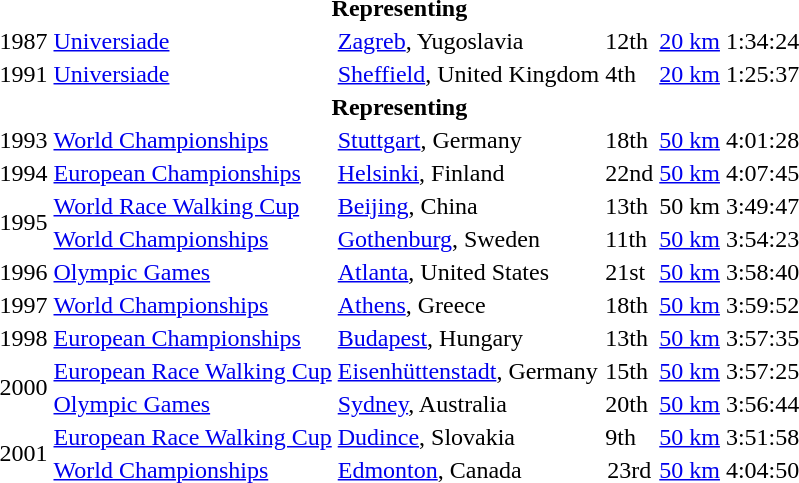<table>
<tr>
<th colspan="6">Representing </th>
</tr>
<tr>
<td>1987</td>
<td><a href='#'>Universiade</a></td>
<td><a href='#'>Zagreb</a>, Yugoslavia</td>
<td>12th</td>
<td><a href='#'>20 km</a></td>
<td>1:34:24</td>
</tr>
<tr>
<td>1991</td>
<td><a href='#'>Universiade</a></td>
<td><a href='#'>Sheffield</a>, United Kingdom</td>
<td>4th</td>
<td><a href='#'>20 km</a></td>
<td>1:25:37</td>
</tr>
<tr>
<th colspan="6">Representing </th>
</tr>
<tr>
<td>1993</td>
<td><a href='#'>World Championships</a></td>
<td><a href='#'>Stuttgart</a>, Germany</td>
<td>18th</td>
<td><a href='#'>50 km</a></td>
<td>4:01:28</td>
</tr>
<tr>
<td>1994</td>
<td><a href='#'>European Championships</a></td>
<td><a href='#'>Helsinki</a>, Finland</td>
<td>22nd</td>
<td><a href='#'>50 km</a></td>
<td>4:07:45</td>
</tr>
<tr>
<td rowspan=2>1995</td>
<td><a href='#'>World Race Walking Cup</a></td>
<td><a href='#'>Beijing</a>, China</td>
<td>13th</td>
<td>50 km</td>
<td>3:49:47</td>
</tr>
<tr>
<td><a href='#'>World Championships</a></td>
<td><a href='#'>Gothenburg</a>, Sweden</td>
<td>11th</td>
<td><a href='#'>50 km</a></td>
<td>3:54:23</td>
</tr>
<tr>
<td>1996</td>
<td><a href='#'>Olympic Games</a></td>
<td><a href='#'>Atlanta</a>, United States</td>
<td>21st</td>
<td><a href='#'>50 km</a></td>
<td>3:58:40</td>
</tr>
<tr>
<td>1997</td>
<td><a href='#'>World Championships</a></td>
<td><a href='#'>Athens</a>, Greece</td>
<td>18th</td>
<td><a href='#'>50 km</a></td>
<td>3:59:52</td>
</tr>
<tr>
<td>1998</td>
<td><a href='#'>European Championships</a></td>
<td><a href='#'>Budapest</a>, Hungary</td>
<td>13th</td>
<td><a href='#'>50 km</a></td>
<td>3:57:35</td>
</tr>
<tr>
<td rowspan=2>2000</td>
<td><a href='#'>European Race Walking Cup</a></td>
<td><a href='#'>Eisenhüttenstadt</a>, Germany</td>
<td>15th</td>
<td><a href='#'>50 km</a></td>
<td>3:57:25</td>
</tr>
<tr>
<td><a href='#'>Olympic Games</a></td>
<td><a href='#'>Sydney</a>, Australia</td>
<td>20th</td>
<td><a href='#'>50 km</a></td>
<td>3:56:44</td>
</tr>
<tr>
<td rowspan=2>2001</td>
<td><a href='#'>European Race Walking Cup</a></td>
<td><a href='#'>Dudince</a>, Slovakia</td>
<td>9th</td>
<td><a href='#'>50 km</a></td>
<td>3:51:58</td>
</tr>
<tr>
<td><a href='#'>World Championships</a></td>
<td><a href='#'>Edmonton</a>, Canada</td>
<td align="center">23rd</td>
<td><a href='#'>50 km</a></td>
<td>4:04:50</td>
</tr>
</table>
